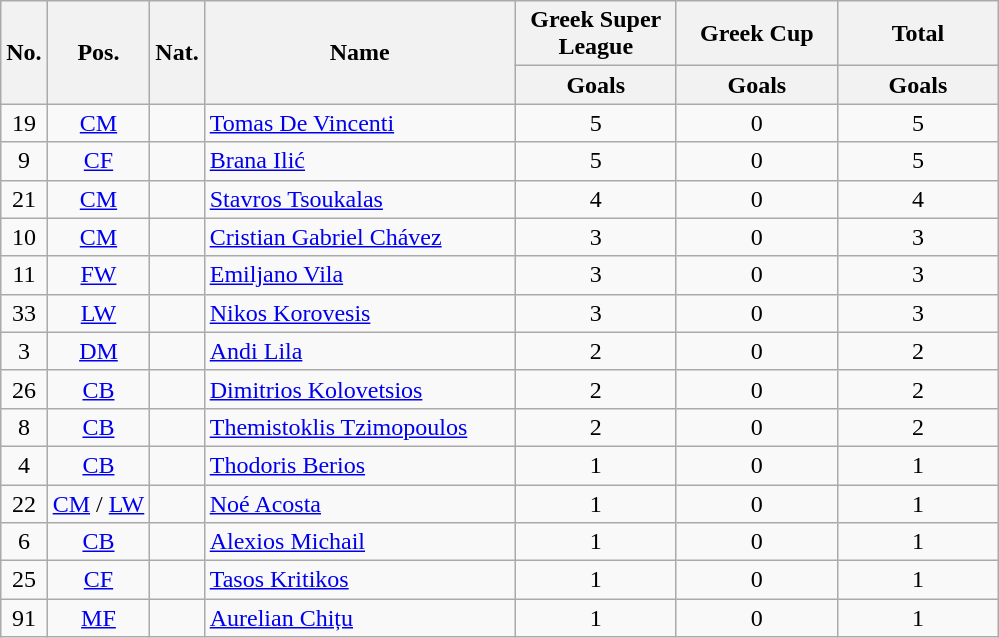<table class="wikitable sortable" style="text-align:center">
<tr>
<th rowspan=2 style="text-align:center;">No.</th>
<th rowspan=2 style="text-align:center;">Pos.</th>
<th rowspan=2 style="text-align:center;">Nat.</th>
<th rowspan=2 style="text-align:center; width:200px;">Name</th>
<th style="text-align:center; width:100px;">Greek Super League</th>
<th style="text-align:center; width:100px;">Greek Cup</th>
<th style="text-align:center; width:100px;">Total</th>
</tr>
<tr>
<th style="text-align:center;">Goals</th>
<th style="text-align:center;">Goals</th>
<th style="text-align:center;">Goals</th>
</tr>
<tr>
<td>19</td>
<td><a href='#'>CM</a></td>
<td></td>
<td align=left><a href='#'>Tomas De Vincenti</a></td>
<td>5</td>
<td>0</td>
<td>5</td>
</tr>
<tr>
<td>9</td>
<td><a href='#'>CF</a></td>
<td></td>
<td align=left><a href='#'>Brana Ilić</a></td>
<td>5</td>
<td>0</td>
<td>5</td>
</tr>
<tr>
<td>21</td>
<td><a href='#'>CM</a></td>
<td></td>
<td align=left><a href='#'>Stavros Tsoukalas</a></td>
<td>4</td>
<td>0</td>
<td>4</td>
</tr>
<tr>
<td>10</td>
<td><a href='#'>CM</a></td>
<td></td>
<td align=left><a href='#'>Cristian Gabriel Chávez</a></td>
<td>3</td>
<td>0</td>
<td>3</td>
</tr>
<tr>
<td>11</td>
<td><a href='#'>FW</a></td>
<td></td>
<td align=left><a href='#'>Emiljano Vila</a></td>
<td>3</td>
<td>0</td>
<td>3</td>
</tr>
<tr>
<td>33</td>
<td><a href='#'>LW</a></td>
<td></td>
<td align=left><a href='#'>Nikos Korovesis</a></td>
<td>3</td>
<td>0</td>
<td>3</td>
</tr>
<tr>
<td>3</td>
<td><a href='#'>DM</a></td>
<td></td>
<td align=left><a href='#'>Andi Lila</a></td>
<td>2</td>
<td>0</td>
<td>2</td>
</tr>
<tr>
<td>26</td>
<td><a href='#'>CB</a></td>
<td></td>
<td align=left><a href='#'>Dimitrios Kolovetsios</a></td>
<td>2</td>
<td>0</td>
<td>2</td>
</tr>
<tr>
<td>8</td>
<td><a href='#'>CB</a></td>
<td></td>
<td align=left><a href='#'>Themistoklis Tzimopoulos</a></td>
<td>2</td>
<td>0</td>
<td>2</td>
</tr>
<tr>
<td>4</td>
<td><a href='#'>CB</a></td>
<td></td>
<td align=left><a href='#'>Thodoris Berios</a></td>
<td>1</td>
<td>0</td>
<td>1</td>
</tr>
<tr>
<td>22</td>
<td><a href='#'>CM</a> / <a href='#'>LW</a></td>
<td></td>
<td align=left><a href='#'>Noé Acosta</a></td>
<td>1</td>
<td>0</td>
<td>1</td>
</tr>
<tr>
<td>6</td>
<td><a href='#'>CB</a></td>
<td></td>
<td align=left><a href='#'>Alexios Michail</a></td>
<td>1</td>
<td>0</td>
<td>1</td>
</tr>
<tr>
<td>25</td>
<td><a href='#'>CF</a></td>
<td></td>
<td align=left><a href='#'>Tasos Kritikos</a></td>
<td>1</td>
<td>0</td>
<td>1</td>
</tr>
<tr>
<td>91</td>
<td><a href='#'>MF</a></td>
<td></td>
<td align=left><a href='#'>Aurelian Chițu</a></td>
<td>1</td>
<td>0</td>
<td>1</td>
</tr>
</table>
